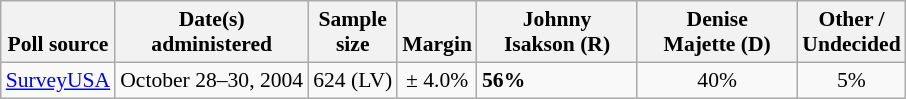<table class="wikitable" style="font-size:90%">
<tr valign=bottom>
<th>Poll source</th>
<th>Date(s)<br>administered</th>
<th>Sample<br>size</th>
<th>Margin<br></th>
<th style="width:100px;">Johnny<br>Isakson (R)</th>
<th style="width:100px;">Denise<br>Majette (D)</th>
<th>Other /<br>Undecided</th>
</tr>
<tr>
<td><a href='#'>SurveyUSA</a></td>
<td align=center>October 28–30, 2004</td>
<td align=center>624 (LV)</td>
<td align=center>± 4.0%</td>
<td><strong>56%</strong></td>
<td align=center>40%</td>
<td align=center>5%</td>
</tr>
</table>
